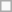<table Class=wikitable>
<tr>
<td></td>
</tr>
</table>
